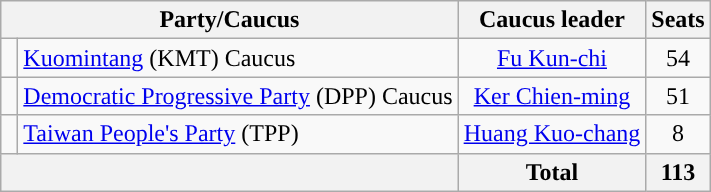<table class="wikitable">
<tr>
<th colspan="2" width="250">Party/Caucus</th>
<th>Caucus leader</th>
<th>Seats</th>
</tr>
<tr>
<td style="color:inherit;background: "> </td>
<td><a href='#'>Kuomintang</a> (KMT) Caucus</td>
<td align="center"><a href='#'>Fu Kun-chi</a></td>
<td align="center">54</td>
</tr>
<tr>
<td style="color:inherit;background: "> </td>
<td><a href='#'>Democratic Progressive Party</a> (DPP) Caucus</td>
<td align="center"><a href='#'>Ker Chien-ming</a></td>
<td align="center">51</td>
</tr>
<tr>
<td style="color:inherit;background: "> </td>
<td><a href='#'>Taiwan People's Party</a> (TPP)</td>
<td align="center"><a href='#'>Huang Kuo-chang</a> </td>
<td align="center">8</td>
</tr>
<tr>
<th colspan="2"></th>
<th>Total</th>
<th>113</th>
</tr>
</table>
